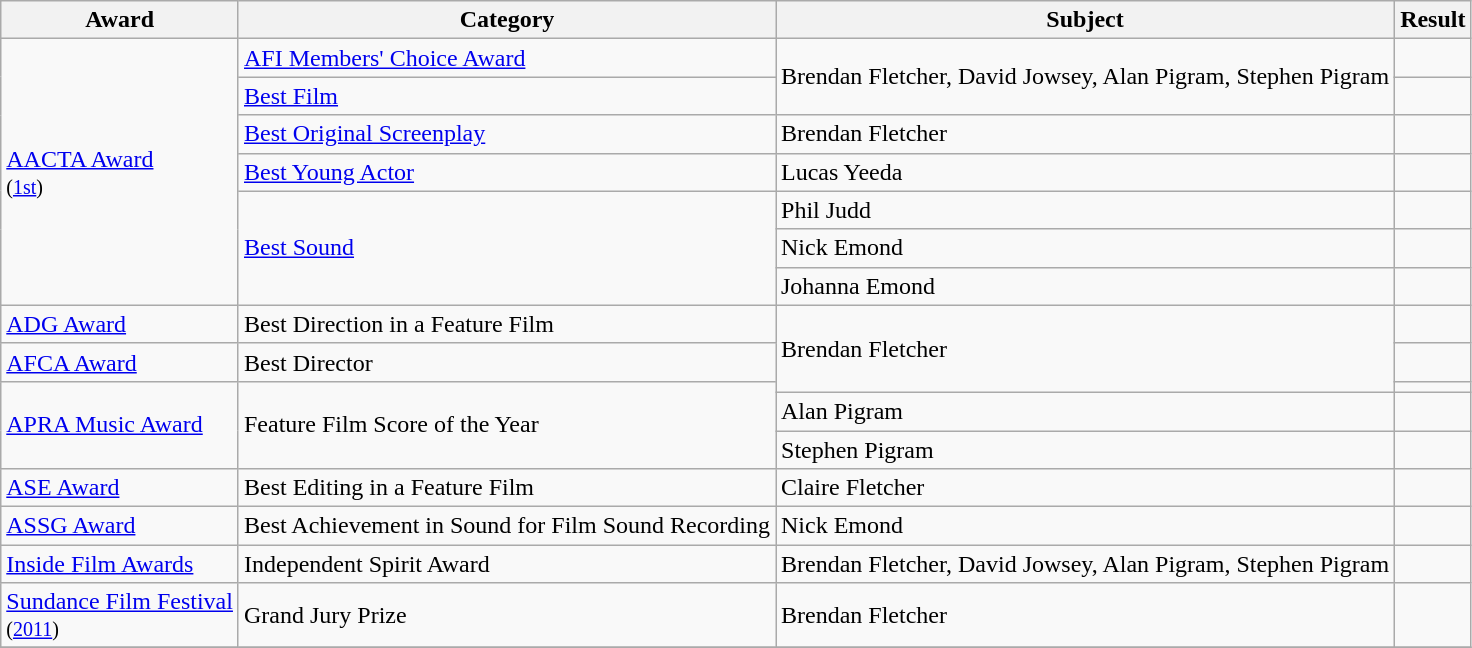<table class="wikitable">
<tr>
<th>Award</th>
<th>Category</th>
<th>Subject</th>
<th>Result</th>
</tr>
<tr>
<td rowspan=7><a href='#'>AACTA Award</a><br><small>(<a href='#'>1st</a>)</small></td>
<td><a href='#'>AFI Members' Choice Award</a></td>
<td rowspan=2>Brendan Fletcher, David Jowsey, Alan Pigram, Stephen Pigram</td>
<td></td>
</tr>
<tr>
<td><a href='#'>Best Film</a></td>
<td></td>
</tr>
<tr>
<td><a href='#'>Best Original Screenplay</a></td>
<td>Brendan Fletcher</td>
<td></td>
</tr>
<tr>
<td><a href='#'>Best Young Actor</a></td>
<td>Lucas Yeeda</td>
<td></td>
</tr>
<tr>
<td rowspan=3><a href='#'>Best Sound</a></td>
<td>Phil Judd</td>
<td></td>
</tr>
<tr>
<td>Nick Emond</td>
<td></td>
</tr>
<tr>
<td>Johanna Emond</td>
<td></td>
</tr>
<tr>
<td><a href='#'>ADG Award</a></td>
<td>Best Direction in a Feature Film</td>
<td rowspan=3>Brendan Fletcher</td>
<td></td>
</tr>
<tr>
<td><a href='#'>AFCA Award</a></td>
<td>Best Director</td>
<td></td>
</tr>
<tr>
<td rowspan=3><a href='#'>APRA Music Award</a></td>
<td rowspan=3>Feature Film Score of the Year</td>
<td></td>
</tr>
<tr>
<td>Alan Pigram</td>
<td></td>
</tr>
<tr>
<td>Stephen Pigram</td>
<td></td>
</tr>
<tr>
<td><a href='#'>ASE Award</a></td>
<td>Best Editing in a Feature Film</td>
<td>Claire Fletcher</td>
<td></td>
</tr>
<tr>
<td><a href='#'>ASSG Award</a></td>
<td>Best Achievement in Sound for Film Sound Recording</td>
<td>Nick Emond</td>
<td></td>
</tr>
<tr>
<td><a href='#'>Inside Film Awards</a></td>
<td>Independent Spirit Award</td>
<td>Brendan Fletcher, David Jowsey, Alan Pigram, Stephen Pigram</td>
<td></td>
</tr>
<tr>
<td><a href='#'>Sundance Film Festival</a><br><small>(<a href='#'>2011</a>)</small></td>
<td>Grand Jury Prize</td>
<td>Brendan Fletcher</td>
<td></td>
</tr>
<tr>
</tr>
</table>
